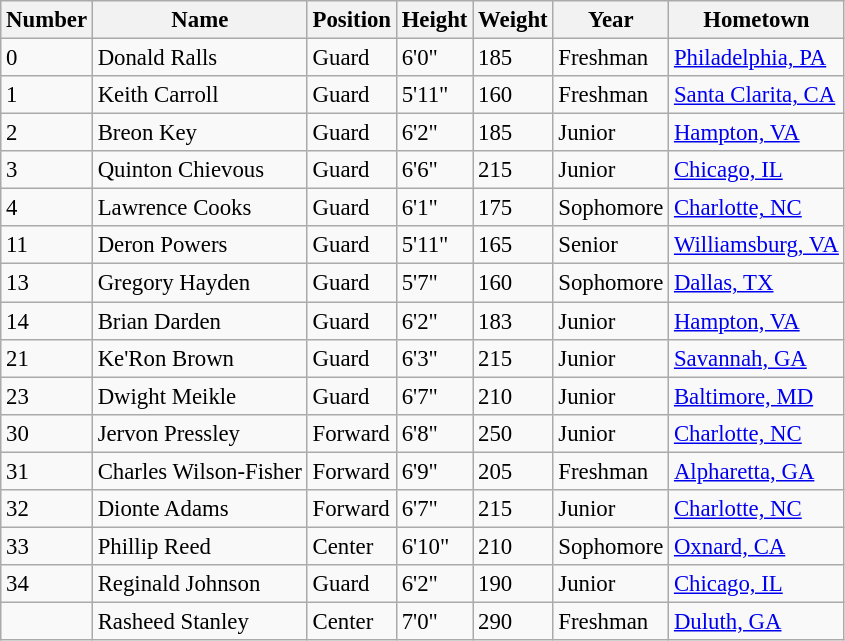<table class="wikitable sortable" style="font-size: 95%;">
<tr>
<th>Number</th>
<th>Name</th>
<th>Position</th>
<th>Height</th>
<th>Weight</th>
<th>Year</th>
<th>Hometown</th>
</tr>
<tr>
<td>0</td>
<td>Donald Ralls</td>
<td>Guard</td>
<td>6'0"</td>
<td>185</td>
<td>Freshman</td>
<td><a href='#'>Philadelphia, PA</a></td>
</tr>
<tr>
<td>1</td>
<td>Keith Carroll</td>
<td>Guard</td>
<td>5'11"</td>
<td>160</td>
<td>Freshman</td>
<td><a href='#'>Santa Clarita, CA</a></td>
</tr>
<tr>
<td>2</td>
<td>Breon Key</td>
<td>Guard</td>
<td>6'2"</td>
<td>185</td>
<td>Junior</td>
<td><a href='#'>Hampton, VA</a></td>
</tr>
<tr>
<td>3</td>
<td>Quinton Chievous</td>
<td>Guard</td>
<td>6'6"</td>
<td>215</td>
<td>Junior</td>
<td><a href='#'>Chicago, IL</a></td>
</tr>
<tr>
<td>4</td>
<td>Lawrence Cooks</td>
<td>Guard</td>
<td>6'1"</td>
<td>175</td>
<td>Sophomore</td>
<td><a href='#'>Charlotte, NC</a></td>
</tr>
<tr>
<td>11</td>
<td>Deron Powers</td>
<td>Guard</td>
<td>5'11"</td>
<td>165</td>
<td>Senior</td>
<td><a href='#'>Williamsburg, VA</a></td>
</tr>
<tr>
<td>13</td>
<td>Gregory Hayden</td>
<td>Guard</td>
<td>5'7"</td>
<td>160</td>
<td>Sophomore</td>
<td><a href='#'>Dallas, TX</a></td>
</tr>
<tr>
<td>14</td>
<td>Brian Darden</td>
<td>Guard</td>
<td>6'2"</td>
<td>183</td>
<td>Junior</td>
<td><a href='#'>Hampton, VA</a></td>
</tr>
<tr>
<td>21</td>
<td>Ke'Ron Brown</td>
<td>Guard</td>
<td>6'3"</td>
<td>215</td>
<td>Junior</td>
<td><a href='#'>Savannah, GA</a></td>
</tr>
<tr>
<td>23</td>
<td>Dwight Meikle</td>
<td>Guard</td>
<td>6'7"</td>
<td>210</td>
<td>Junior</td>
<td><a href='#'>Baltimore, MD</a></td>
</tr>
<tr>
<td>30</td>
<td>Jervon Pressley</td>
<td>Forward</td>
<td>6'8"</td>
<td>250</td>
<td>Junior</td>
<td><a href='#'>Charlotte, NC</a></td>
</tr>
<tr>
<td>31</td>
<td>Charles Wilson-Fisher</td>
<td>Forward</td>
<td>6'9"</td>
<td>205</td>
<td>Freshman</td>
<td><a href='#'>Alpharetta, GA</a></td>
</tr>
<tr>
<td>32</td>
<td>Dionte Adams</td>
<td>Forward</td>
<td>6'7"</td>
<td>215</td>
<td>Junior</td>
<td><a href='#'>Charlotte, NC</a></td>
</tr>
<tr>
<td>33</td>
<td>Phillip Reed</td>
<td>Center</td>
<td>6'10"</td>
<td>210</td>
<td>Sophomore</td>
<td><a href='#'>Oxnard, CA</a></td>
</tr>
<tr>
<td>34</td>
<td>Reginald Johnson</td>
<td>Guard</td>
<td>6'2"</td>
<td>190</td>
<td>Junior</td>
<td><a href='#'>Chicago, IL</a></td>
</tr>
<tr>
<td></td>
<td>Rasheed Stanley</td>
<td>Center</td>
<td>7'0"</td>
<td>290</td>
<td>Freshman</td>
<td><a href='#'>Duluth, GA</a></td>
</tr>
</table>
